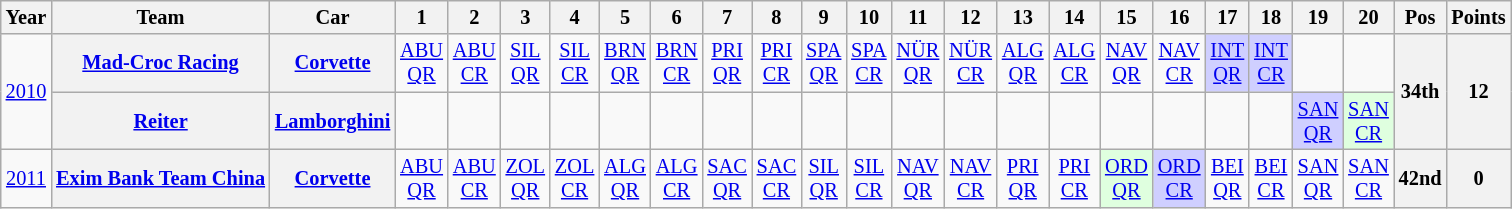<table class="wikitable" border="1" style="text-align:center; font-size:85%;">
<tr>
<th>Year</th>
<th>Team</th>
<th>Car</th>
<th>1</th>
<th>2</th>
<th>3</th>
<th>4</th>
<th>5</th>
<th>6</th>
<th>7</th>
<th>8</th>
<th>9</th>
<th>10</th>
<th>11</th>
<th>12</th>
<th>13</th>
<th>14</th>
<th>15</th>
<th>16</th>
<th>17</th>
<th>18</th>
<th>19</th>
<th>20</th>
<th>Pos</th>
<th>Points</th>
</tr>
<tr>
<td rowspan=2><a href='#'>2010</a></td>
<th nowrap><a href='#'>Mad-Croc Racing</a></th>
<th nowrap><a href='#'>Corvette</a></th>
<td><a href='#'>ABU<br>QR</a></td>
<td><a href='#'>ABU<br>CR</a></td>
<td><a href='#'>SIL<br>QR</a></td>
<td><a href='#'>SIL<br>CR</a></td>
<td><a href='#'>BRN<br>QR</a></td>
<td><a href='#'>BRN<br>CR</a></td>
<td><a href='#'>PRI<br>QR</a></td>
<td><a href='#'>PRI<br>CR</a></td>
<td><a href='#'>SPA<br>QR</a></td>
<td><a href='#'>SPA<br>CR</a></td>
<td><a href='#'>NÜR<br>QR</a></td>
<td><a href='#'>NÜR<br>CR</a></td>
<td><a href='#'>ALG<br>QR</a></td>
<td><a href='#'>ALG<br>CR</a></td>
<td><a href='#'>NAV<br>QR</a></td>
<td><a href='#'>NAV<br>CR</a></td>
<td style="background:#CFCFFF;"><a href='#'>INT<br>QR</a><br></td>
<td style="background:#CFCFFF;"><a href='#'>INT<br>CR</a><br></td>
<td></td>
<td></td>
<th rowspan=2>34th</th>
<th rowspan=2>12</th>
</tr>
<tr>
<th nowrap><a href='#'>Reiter</a></th>
<th nowrap><a href='#'>Lamborghini</a></th>
<td></td>
<td></td>
<td></td>
<td></td>
<td></td>
<td></td>
<td></td>
<td></td>
<td></td>
<td></td>
<td></td>
<td></td>
<td></td>
<td></td>
<td></td>
<td></td>
<td></td>
<td></td>
<td style="background:#CFCFFF;"><a href='#'>SAN<br>QR</a><br></td>
<td style="background:#DFFFDF;"><a href='#'>SAN<br>CR</a><br></td>
</tr>
<tr>
<td><a href='#'>2011</a></td>
<th nowrap><a href='#'>Exim Bank Team China</a></th>
<th nowrap><a href='#'>Corvette</a></th>
<td><a href='#'>ABU<br>QR</a></td>
<td><a href='#'>ABU<br>CR</a></td>
<td><a href='#'>ZOL<br>QR</a></td>
<td><a href='#'>ZOL<br>CR</a></td>
<td><a href='#'>ALG<br>QR</a></td>
<td><a href='#'>ALG<br>CR</a></td>
<td><a href='#'>SAC<br>QR</a></td>
<td><a href='#'>SAC<br>CR</a></td>
<td><a href='#'>SIL<br>QR</a></td>
<td><a href='#'>SIL<br>CR</a></td>
<td><a href='#'>NAV<br>QR</a></td>
<td><a href='#'>NAV<br>CR</a></td>
<td><a href='#'>PRI<br>QR</a></td>
<td><a href='#'>PRI<br>CR</a></td>
<td style="background:#DFFFDF;"><a href='#'>ORD<br>QR</a><br></td>
<td style="background:#CFCFFF;"><a href='#'>ORD<br>CR</a><br></td>
<td><a href='#'>BEI<br>QR</a></td>
<td><a href='#'>BEI<br>CR</a></td>
<td><a href='#'>SAN<br>QR</a></td>
<td><a href='#'>SAN<br>CR</a></td>
<th>42nd</th>
<th>0</th>
</tr>
</table>
